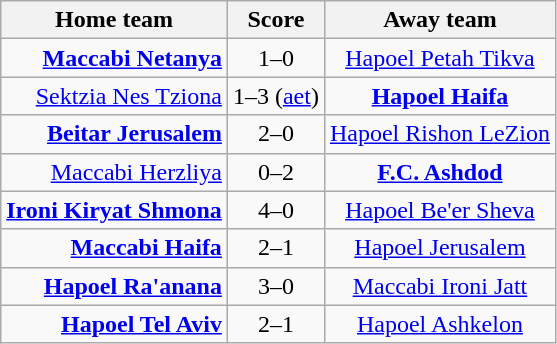<table class="wikitable" style="text-align: center">
<tr>
<th>Home team</th>
<th>Score</th>
<th>Away team</th>
</tr>
<tr>
<td align="right"><strong><a href='#'>Maccabi Netanya</a></strong></td>
<td>1–0</td>
<td><a href='#'>Hapoel Petah Tikva</a></td>
</tr>
<tr>
<td align="right"><a href='#'>Sektzia Nes Tziona</a></td>
<td>1–3 (<a href='#'>aet</a>)</td>
<td><strong><a href='#'>Hapoel Haifa</a></strong></td>
</tr>
<tr>
<td align="right"><strong><a href='#'>Beitar Jerusalem</a></strong></td>
<td>2–0</td>
<td><a href='#'>Hapoel Rishon LeZion</a></td>
</tr>
<tr>
<td align="right"><a href='#'>Maccabi Herzliya</a></td>
<td>0–2</td>
<td><strong><a href='#'>F.C. Ashdod</a></strong></td>
</tr>
<tr>
<td align="right"><strong><a href='#'>Ironi Kiryat Shmona</a></strong></td>
<td>4–0</td>
<td><a href='#'>Hapoel Be'er Sheva</a></td>
</tr>
<tr>
<td align="right"><strong><a href='#'>Maccabi Haifa</a></strong></td>
<td>2–1</td>
<td><a href='#'>Hapoel Jerusalem</a></td>
</tr>
<tr>
<td align="right"><strong><a href='#'>Hapoel Ra'anana</a></strong></td>
<td>3–0</td>
<td><a href='#'>Maccabi Ironi Jatt</a></td>
</tr>
<tr>
<td align="right"><strong><a href='#'>Hapoel Tel Aviv</a></strong></td>
<td>2–1</td>
<td><a href='#'>Hapoel Ashkelon</a></td>
</tr>
</table>
